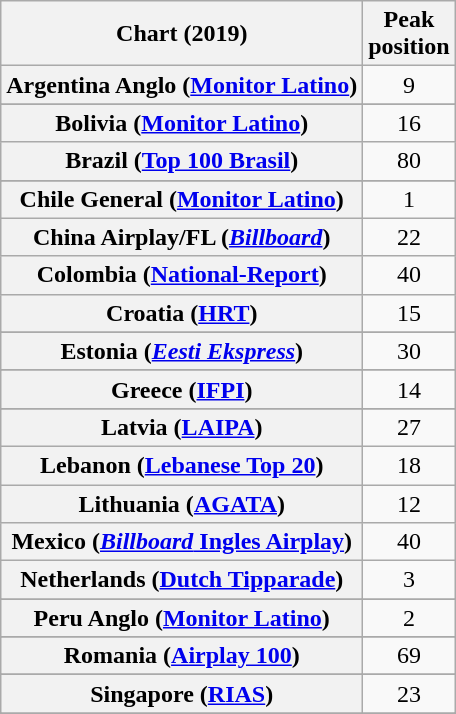<table class="wikitable sortable plainrowheaders" style="text-align:center">
<tr>
<th scope="col">Chart (2019)</th>
<th scope="col">Peak<br>position</th>
</tr>
<tr>
<th scope="row">Argentina Anglo (<a href='#'>Monitor Latino</a>)</th>
<td>9</td>
</tr>
<tr>
</tr>
<tr>
</tr>
<tr>
</tr>
<tr>
<th scope="row">Bolivia (<a href='#'>Monitor Latino</a>)</th>
<td>16</td>
</tr>
<tr>
<th scope="row">Brazil (<a href='#'>Top 100 Brasil</a>)</th>
<td>80</td>
</tr>
<tr>
</tr>
<tr>
</tr>
<tr>
</tr>
<tr>
<th scope="row">Chile General (<a href='#'>Monitor Latino</a>)</th>
<td>1</td>
</tr>
<tr>
<th scope="row">China Airplay/FL (<em><a href='#'>Billboard</a></em>)</th>
<td>22</td>
</tr>
<tr>
<th scope="row">Colombia (<a href='#'>National-Report</a>)</th>
<td>40</td>
</tr>
<tr>
<th scope="row">Croatia (<a href='#'>HRT</a>)</th>
<td>15</td>
</tr>
<tr>
</tr>
<tr>
</tr>
<tr>
</tr>
<tr>
</tr>
<tr>
<th scope="row">Estonia (<em><a href='#'>Eesti Ekspress</a></em>)</th>
<td>30</td>
</tr>
<tr>
</tr>
<tr>
</tr>
<tr>
<th scope="row">Greece (<a href='#'>IFPI</a>)</th>
<td>14</td>
</tr>
<tr>
</tr>
<tr>
</tr>
<tr>
</tr>
<tr>
</tr>
<tr>
<th scope="row">Latvia (<a href='#'>LAIPA</a>)</th>
<td>27</td>
</tr>
<tr>
<th scope="row">Lebanon (<a href='#'>Lebanese Top 20</a>)</th>
<td>18</td>
</tr>
<tr>
<th scope="row">Lithuania (<a href='#'>AGATA</a>)</th>
<td>12</td>
</tr>
<tr>
<th scope="row">Mexico (<a href='#'><em>Billboard</em> Ingles Airplay</a>)</th>
<td>40</td>
</tr>
<tr>
<th scope="row">Netherlands (<a href='#'>Dutch Tipparade</a>)</th>
<td>3</td>
</tr>
<tr>
</tr>
<tr>
</tr>
<tr>
<th scope="row">Peru Anglo (<a href='#'>Monitor Latino</a>)</th>
<td>2</td>
</tr>
<tr>
</tr>
<tr>
<th scope="row">Romania (<a href='#'>Airplay 100</a>)</th>
<td>69</td>
</tr>
<tr>
</tr>
<tr>
<th scope="row">Singapore (<a href='#'>RIAS</a>)</th>
<td>23</td>
</tr>
<tr>
</tr>
<tr>
</tr>
<tr>
</tr>
<tr>
</tr>
<tr>
</tr>
<tr>
</tr>
<tr>
</tr>
<tr>
</tr>
<tr>
</tr>
<tr>
</tr>
<tr>
</tr>
<tr>
</tr>
<tr>
</tr>
</table>
